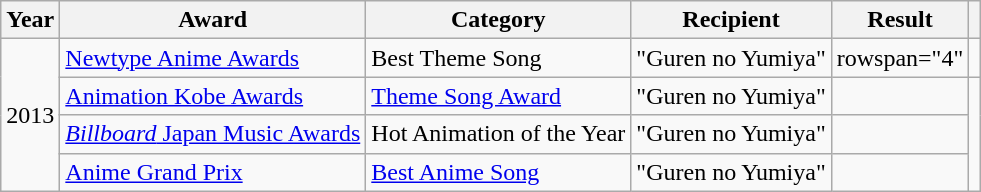<table class="wikitable plainrowheaders sortable">
<tr>
<th scope="col" class="unsortable">Year</th>
<th scope="col">Award</th>
<th scope="col">Category</th>
<th scope="col" class="unsortable">Recipient</th>
<th scope="col">Result</th>
<th scope="col" class="unsortable"></th>
</tr>
<tr>
<td align="center" rowspan="4">2013</td>
<td><a href='#'>Newtype Anime Awards</a></td>
<td>Best Theme Song</td>
<td>"Guren no Yumiya" <br></td>
<td>rowspan="4" </td>
<td align="center"></td>
</tr>
<tr>
<td><a href='#'>Animation Kobe Awards</a></td>
<td><a href='#'>Theme Song Award</a></td>
<td>"Guren no Yumiya" <br></td>
<td align="center"></td>
</tr>
<tr>
<td><a href='#'><em>Billboard</em> Japan Music Awards</a></td>
<td>Hot Animation of the Year</td>
<td>"Guren no Yumiya" <br></td>
<td align="center"></td>
</tr>
<tr>
<td><a href='#'>Anime Grand Prix</a></td>
<td><a href='#'>Best Anime Song</a></td>
<td>"Guren no Yumiya" <br></td>
<td align="center"></td>
</tr>
</table>
